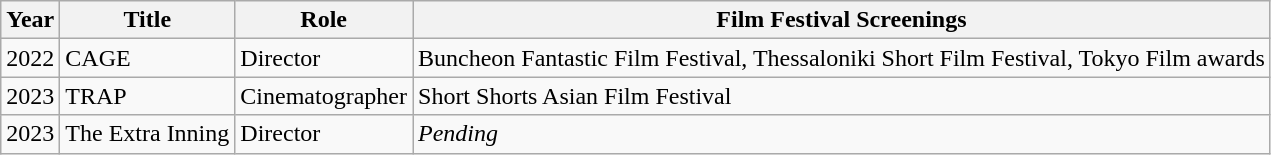<table class="wikitable">
<tr>
<th>Year</th>
<th>Title</th>
<th>Role</th>
<th>Film Festival Screenings</th>
</tr>
<tr>
<td>2022</td>
<td>CAGE</td>
<td>Director</td>
<td>Buncheon Fantastic Film Festival, Thessaloniki Short Film Festival, Tokyo Film awards</td>
</tr>
<tr>
<td>2023</td>
<td>TRAP</td>
<td>Cinematographer</td>
<td>Short Shorts Asian Film Festival</td>
</tr>
<tr>
<td>2023</td>
<td>The Extra Inning</td>
<td>Director</td>
<td><em>Pending</em></td>
</tr>
</table>
